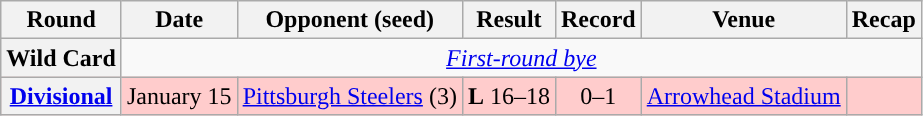<table class="wikitable" style="text-align:center">
<tr>
<th>Round</th>
<th>Date</th>
<th>Opponent (seed)</th>
<th>Result</th>
<th>Record</th>
<th>Venue</th>
<th>Recap</th>
</tr>
<tr>
<th>Wild Card</th>
<td colspan="6"><em><a href='#'>First-round bye</a></em></td>
</tr>
<tr style="background:#fcc">
<th><a href='#'>Divisional</a></th>
<td>January 15</td>
<td><a href='#'>Pittsburgh Steelers</a> (3)</td>
<td><strong>L</strong> 16–18</td>
<td>0–1</td>
<td><a href='#'>Arrowhead Stadium</a></td>
<td></td>
</tr>
</table>
